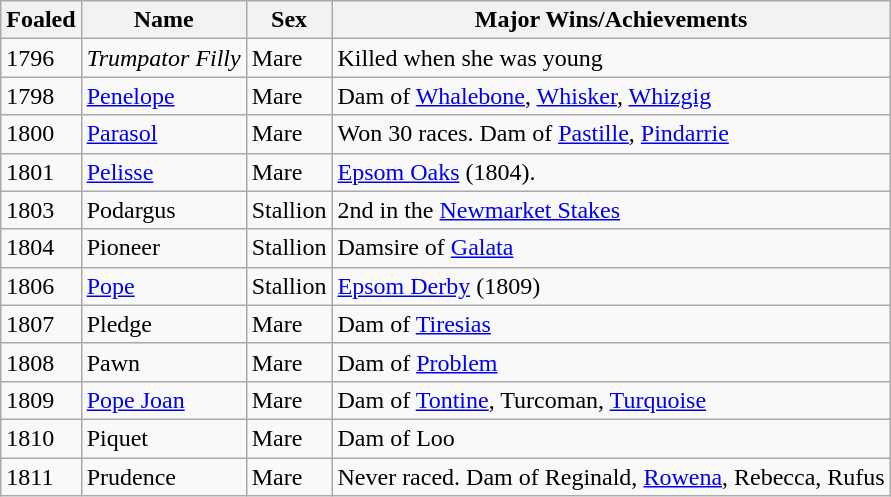<table class="wikitable">
<tr>
<th>Foaled</th>
<th>Name</th>
<th>Sex</th>
<th>Major Wins/Achievements</th>
</tr>
<tr>
<td>1796</td>
<td><em>Trumpator Filly</em></td>
<td>Mare</td>
<td>Killed when she was young</td>
</tr>
<tr>
<td>1798</td>
<td><a href='#'>Penelope</a></td>
<td>Mare</td>
<td>Dam of <a href='#'>Whalebone</a>, <a href='#'>Whisker</a>, <a href='#'>Whizgig</a></td>
</tr>
<tr>
<td>1800</td>
<td><a href='#'>Parasol</a></td>
<td>Mare</td>
<td>Won 30 races. Dam of <a href='#'>Pastille</a>, <a href='#'>Pindarrie</a></td>
</tr>
<tr>
<td>1801</td>
<td><a href='#'>Pelisse</a></td>
<td>Mare</td>
<td><a href='#'>Epsom Oaks</a> (1804).</td>
</tr>
<tr>
<td>1803</td>
<td>Podargus</td>
<td>Stallion</td>
<td>2nd in the <a href='#'>Newmarket Stakes</a></td>
</tr>
<tr>
<td>1804</td>
<td>Pioneer</td>
<td>Stallion</td>
<td>Damsire of <a href='#'>Galata</a></td>
</tr>
<tr>
<td>1806</td>
<td><a href='#'>Pope</a></td>
<td>Stallion</td>
<td><a href='#'>Epsom Derby</a> (1809)</td>
</tr>
<tr>
<td>1807</td>
<td>Pledge</td>
<td>Mare</td>
<td>Dam of <a href='#'>Tiresias</a></td>
</tr>
<tr>
<td>1808</td>
<td>Pawn</td>
<td>Mare</td>
<td>Dam of <a href='#'>Problem</a></td>
</tr>
<tr>
<td>1809</td>
<td><a href='#'>Pope Joan</a></td>
<td>Mare</td>
<td>Dam of <a href='#'>Tontine</a>, Turcoman, <a href='#'>Turquoise</a></td>
</tr>
<tr>
<td>1810</td>
<td>Piquet</td>
<td>Mare</td>
<td>Dam of Loo</td>
</tr>
<tr>
<td>1811</td>
<td>Prudence</td>
<td>Mare</td>
<td>Never raced. Dam of Reginald, <a href='#'>Rowena</a>, Rebecca, Rufus</td>
</tr>
</table>
